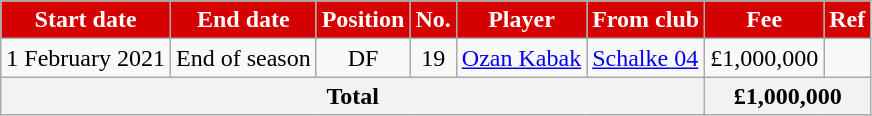<table class="wikitable sortable">
<tr>
<th style="background:#d50000; color:white;">Start date</th>
<th style="background:#d50000; color:white;">End date</th>
<th style="background:#d50000; color:white;">Position</th>
<th style="background:#d50000; color:white;">No.</th>
<th style="background:#d50000; color:white;">Player</th>
<th style="background:#d50000; color:white;">From club</th>
<th style="background:#d50000; color:white;">Fee</th>
<th style="background:#d50000; color:white;">Ref</th>
</tr>
<tr>
<td>1 February 2021</td>
<td>End of season</td>
<td style="text-align:center;">DF</td>
<td style="text-align:center;">19</td>
<td style="text-align:left;"> <a href='#'>Ozan Kabak</a></td>
<td style="text-align:left;"> <a href='#'>Schalke 04</a></td>
<td>£1,000,000</td>
<td></td>
</tr>
<tr>
<th colspan="6">Total</th>
<th colspan="2">£1,000,000</th>
</tr>
</table>
